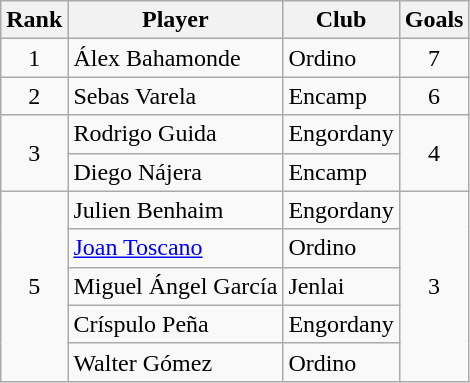<table class="wikitable" style="text-align:center">
<tr>
<th>Rank</th>
<th>Player</th>
<th>Club</th>
<th>Goals</th>
</tr>
<tr>
<td>1</td>
<td align="left"> Álex Bahamonde</td>
<td align="left">Ordino</td>
<td>7</td>
</tr>
<tr>
<td>2</td>
<td align="left"> Sebas Varela</td>
<td align="left">Encamp</td>
<td>6</td>
</tr>
<tr>
<td rowspan=2>3</td>
<td align="left"> Rodrigo Guida</td>
<td align="left">Engordany</td>
<td rowspan=2>4</td>
</tr>
<tr>
<td align="left"> Diego Nájera</td>
<td align="left">Encamp</td>
</tr>
<tr>
<td rowspan=5>5</td>
<td align="left"> Julien Benhaim</td>
<td align="left">Engordany</td>
<td rowspan=5>3</td>
</tr>
<tr>
<td align="left"> <a href='#'>Joan Toscano</a></td>
<td align="left">Ordino</td>
</tr>
<tr>
<td align="left"> Miguel Ángel García</td>
<td align="left">Jenlai</td>
</tr>
<tr>
<td align="left"> Críspulo Peña</td>
<td align="left">Engordany</td>
</tr>
<tr>
<td align="left"> Walter Gómez</td>
<td align="left">Ordino</td>
</tr>
</table>
